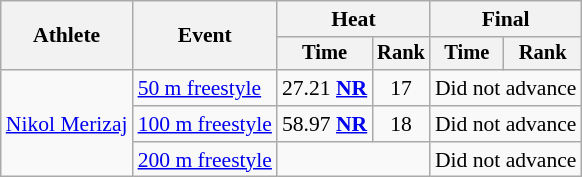<table class=wikitable style="font-size:90%">
<tr>
<th rowspan="2">Athlete</th>
<th rowspan="2">Event</th>
<th colspan="2">Heat</th>
<th colspan="2">Final</th>
</tr>
<tr style="font-size:95%">
<th>Time</th>
<th>Rank</th>
<th>Time</th>
<th>Rank</th>
</tr>
<tr align=center>
<td align=left rowspan="3"><a href='#'>Nikol Merizaj</a></td>
<td align=left><a href='#'>50 m freestyle</a></td>
<td>27.21 <strong><a href='#'>NR</a></strong></td>
<td>17</td>
<td colspan="2">Did not advance</td>
</tr>
<tr align=center>
<td align=left><a href='#'>100 m freestyle</a></td>
<td>58.97 <strong><a href='#'>NR</a></strong></td>
<td>18</td>
<td colspan="2">Did not advance</td>
</tr>
<tr align=center>
<td align=left><a href='#'>200 m freestyle</a></td>
<td colspan="2"></td>
<td colspan="2">Did not advance</td>
</tr>
</table>
